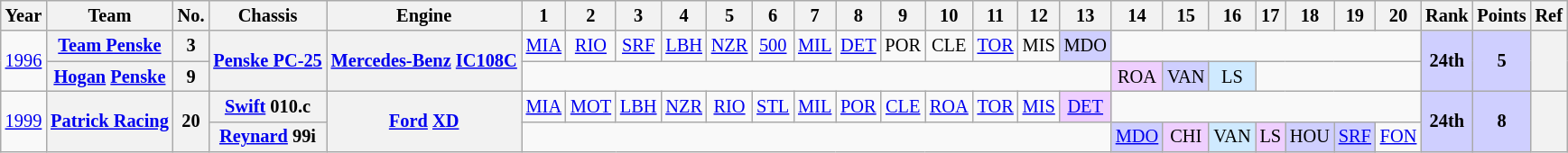<table class="wikitable" style="text-align:center; font-size:85%">
<tr>
<th>Year</th>
<th>Team</th>
<th>No.</th>
<th>Chassis</th>
<th>Engine</th>
<th>1</th>
<th>2</th>
<th>3</th>
<th>4</th>
<th>5</th>
<th>6</th>
<th>7</th>
<th>8</th>
<th>9</th>
<th>10</th>
<th>11</th>
<th>12</th>
<th>13</th>
<th>14</th>
<th>15</th>
<th>16</th>
<th>17</th>
<th>18</th>
<th>19</th>
<th>20</th>
<th>Rank</th>
<th>Points</th>
<th>Ref</th>
</tr>
<tr>
<td rowspan="2"><a href='#'>1996</a></td>
<th nowrap><a href='#'>Team Penske</a></th>
<th>3</th>
<th rowspan="2" nowrap><a href='#'>Penske PC-25</a></th>
<th rowspan="2" nowrap><a href='#'>Mercedes-Benz</a> <a href='#'>IC108C</a></th>
<td><a href='#'>MIA</a></td>
<td><a href='#'>RIO</a></td>
<td><a href='#'>SRF</a></td>
<td><a href='#'>LBH</a></td>
<td><a href='#'>NZR</a></td>
<td><a href='#'>500</a></td>
<td><a href='#'>MIL</a></td>
<td><a href='#'>DET</a></td>
<td>POR</td>
<td>CLE</td>
<td><a href='#'>TOR</a></td>
<td>MIS</td>
<td style="background:#cfcfff;">MDO<br></td>
<td colspan=7></td>
<td rowspan="2" style="background:#cfcfff;"><strong>24th</strong></td>
<td rowspan="2" style="background:#cfcfff;"><strong>5</strong></td>
<th rowspan=2></th>
</tr>
<tr>
<th nowrap><a href='#'>Hogan</a> <a href='#'>Penske</a></th>
<th>9</th>
<td colspan=13></td>
<td style="background:#efcfff;">ROA<br></td>
<td style="background:#cfcfff;">VAN<br></td>
<td style="background:#cfeaff;">LS<br></td>
<td colspan=4></td>
</tr>
<tr>
<td rowspan="2"><a href='#'>1999</a></td>
<th rowspan="2" nowrap><a href='#'>Patrick Racing</a></th>
<th rowspan=2>20</th>
<th nowrap><a href='#'>Swift</a> 010.c</th>
<th rowspan="2" nowrap><a href='#'>Ford</a> <a href='#'>XD</a></th>
<td><a href='#'>MIA</a></td>
<td><a href='#'>MOT</a></td>
<td><a href='#'>LBH</a></td>
<td><a href='#'>NZR</a></td>
<td><a href='#'>RIO</a></td>
<td><a href='#'>STL</a></td>
<td><a href='#'>MIL</a></td>
<td><a href='#'>POR</a></td>
<td><a href='#'>CLE</a></td>
<td><a href='#'>ROA</a></td>
<td><a href='#'>TOR</a></td>
<td><a href='#'>MIS</a></td>
<td style="background:#efcfff;"><a href='#'>DET</a><br></td>
<td colspan=7></td>
<td rowspan="2" style="background:#cfcfff;"><strong>24th</strong></td>
<td rowspan="2" style="background:#cfcfff;"><strong>8</strong></td>
<th rowspan=2></th>
</tr>
<tr>
<th nowrap><a href='#'>Reynard</a> 99i</th>
<td colspan=13></td>
<td style="background:#cfcfff;"><a href='#'>MDO</a><br></td>
<td style="background:#efcfff;">CHI<br></td>
<td style="background:#cfeaff;">VAN<br></td>
<td style="background:#efcfff;">LS<br></td>
<td style="background:#cfcfff;">HOU<br></td>
<td style="background:#cfcfff;"><a href='#'>SRF</a><br></td>
<td><a href='#'>FON</a></td>
</tr>
</table>
